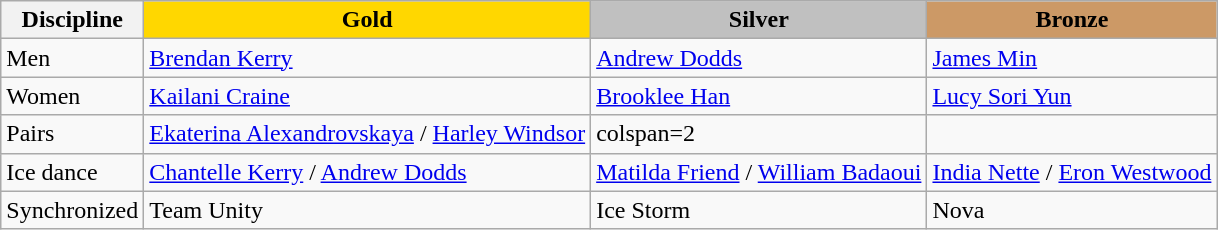<table class="wikitable">
<tr>
<th>Discipline</th>
<td align=center bgcolor=gold><strong>Gold</strong></td>
<td align=center bgcolor=silver><strong>Silver</strong></td>
<td align=center bgcolor=cc9966><strong>Bronze</strong></td>
</tr>
<tr>
<td>Men</td>
<td><a href='#'>Brendan Kerry</a></td>
<td><a href='#'>Andrew Dodds</a></td>
<td><a href='#'>James Min</a></td>
</tr>
<tr>
<td>Women</td>
<td><a href='#'>Kailani Craine</a></td>
<td><a href='#'>Brooklee Han</a></td>
<td><a href='#'>Lucy Sori Yun</a></td>
</tr>
<tr>
<td>Pairs</td>
<td><a href='#'>Ekaterina Alexandrovskaya</a> / <a href='#'>Harley Windsor</a></td>
<td>colspan=2 </td>
</tr>
<tr>
<td>Ice dance</td>
<td><a href='#'>Chantelle Kerry</a> / <a href='#'>Andrew Dodds</a></td>
<td><a href='#'>Matilda Friend</a> / <a href='#'>William Badaoui</a></td>
<td><a href='#'>India Nette</a> / <a href='#'>Eron Westwood</a></td>
</tr>
<tr>
<td>Synchronized</td>
<td>Team Unity</td>
<td>Ice Storm</td>
<td>Nova</td>
</tr>
</table>
